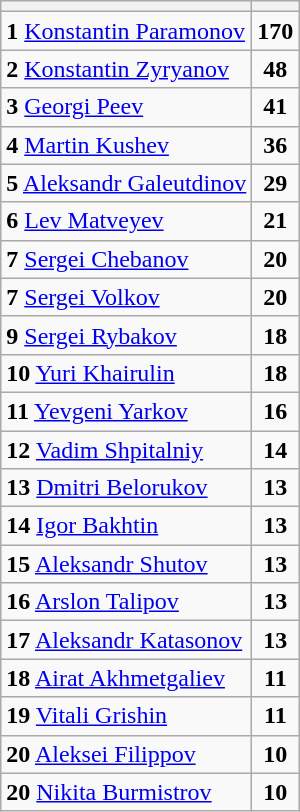<table class="wikitable">
<tr>
<th></th>
<th></th>
</tr>
<tr style="vertical-align: top;">
<td><strong>1</strong>  <a href='#'>Konstantin Paramonov</a></td>
<td align="center"><strong>170</strong></td>
</tr>
<tr style="vertical-align: top;">
<td><strong>2</strong>  <a href='#'>Konstantin Zyryanov</a></td>
<td align="center"><strong>48</strong></td>
</tr>
<tr style="vertical-align: top;">
<td><strong>3</strong>  <a href='#'>Georgi Peev</a></td>
<td align="center"><strong>41</strong></td>
</tr>
<tr style="vertical-align: top;">
<td><strong>4</strong>  <a href='#'>Martin Kushev</a></td>
<td align="center"><strong>36</strong></td>
</tr>
<tr style="vertical-align: top;">
<td><strong>5</strong>  <a href='#'>Aleksandr Galeutdinov</a></td>
<td align="center"><strong>29</strong></td>
</tr>
<tr style="vertical-align: top;">
<td><strong>6</strong>  <a href='#'>Lev Matveyev</a></td>
<td align="center"><strong>21</strong></td>
</tr>
<tr style="vertical-align: top;">
<td><strong>7</strong> <a href='#'>Sergei Chebanov</a></td>
<td align="center"><strong>20</strong></td>
</tr>
<tr style="vertical-align: top;">
<td><strong>7</strong>  <a href='#'>Sergei Volkov</a></td>
<td align="center"><strong>20</strong></td>
</tr>
<tr style="vertical-align: top;">
<td><strong>9</strong>  <a href='#'>Sergei Rybakov</a></td>
<td align="center"><strong>18</strong></td>
</tr>
<tr style="vertical-align: top;">
<td><strong>10</strong>  <a href='#'>Yuri Khairulin</a></td>
<td align="center"><strong>18</strong></td>
</tr>
<tr style="vertical-align: top;">
<td><strong>11</strong>  <a href='#'>Yevgeni Yarkov</a></td>
<td align="center"><strong>16</strong></td>
</tr>
<tr style="vertical-align: top;">
<td><strong>12</strong>  <a href='#'>Vadim Shpitalniy</a></td>
<td align="center"><strong>14</strong></td>
</tr>
<tr style="vertical-align: top;">
<td><strong>13</strong>  <a href='#'>Dmitri Belorukov</a></td>
<td align="center"><strong>13</strong></td>
</tr>
<tr style="vertical-align: top;">
<td><strong>14</strong>  <a href='#'>Igor Bakhtin</a></td>
<td align="center"><strong>13</strong></td>
</tr>
<tr style="vertical-align: top;">
<td><strong>15</strong>  <a href='#'>Aleksandr Shutov</a></td>
<td align="center"><strong>13</strong></td>
</tr>
<tr style="vertical-align: top;">
<td><strong>16</strong>  <a href='#'>Arslon Talipov</a></td>
<td align="center"><strong>13</strong></td>
</tr>
<tr style="vertical-align: top;">
<td><strong>17</strong>  <a href='#'>Aleksandr Katasonov</a></td>
<td align="center"><strong>13</strong></td>
</tr>
<tr style="vertical-align: top;">
<td><strong>18</strong>  <a href='#'>Airat Akhmetgaliev</a></td>
<td align="center"><strong>11</strong></td>
</tr>
<tr style="vertical-align: top;">
<td><strong>19</strong>  <a href='#'>Vitali Grishin</a></td>
<td align="center"><strong>11</strong></td>
</tr>
<tr style="vertical-align: top;">
<td><strong>20</strong>  <a href='#'>Aleksei Filippov</a></td>
<td align="center"><strong>10</strong></td>
</tr>
<tr style="vertical-align: top;">
<td><strong>20</strong>  <a href='#'>Nikita Burmistrov</a></td>
<td align="center"><strong>10</strong></td>
</tr>
</table>
